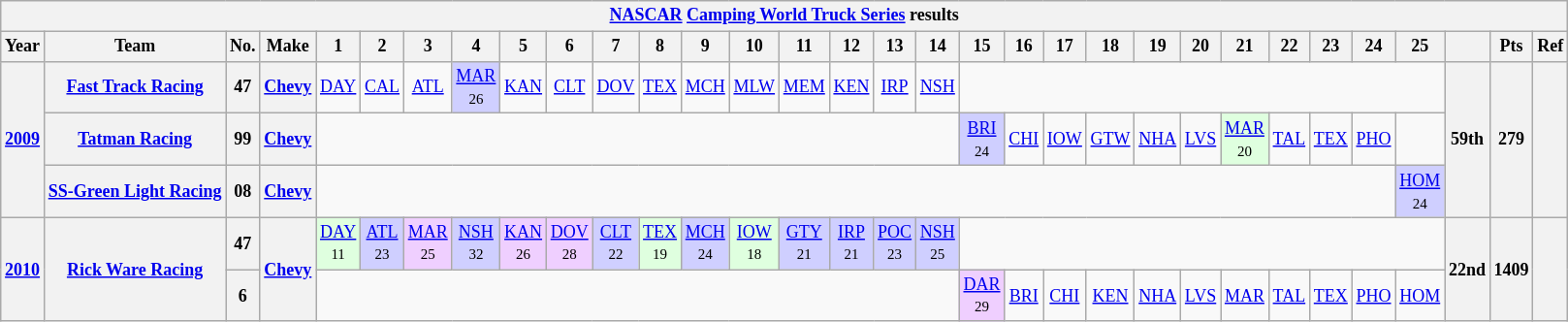<table class="wikitable" style="text-align:center; font-size:75%">
<tr>
<th colspan=45><a href='#'>NASCAR</a> <a href='#'>Camping World Truck Series</a> results</th>
</tr>
<tr>
<th>Year</th>
<th>Team</th>
<th>No.</th>
<th>Make</th>
<th>1</th>
<th>2</th>
<th>3</th>
<th>4</th>
<th>5</th>
<th>6</th>
<th>7</th>
<th>8</th>
<th>9</th>
<th>10</th>
<th>11</th>
<th>12</th>
<th>13</th>
<th>14</th>
<th>15</th>
<th>16</th>
<th>17</th>
<th>18</th>
<th>19</th>
<th>20</th>
<th>21</th>
<th>22</th>
<th>23</th>
<th>24</th>
<th>25</th>
<th></th>
<th>Pts</th>
<th>Ref</th>
</tr>
<tr>
<th rowspan=3><a href='#'>2009</a></th>
<th><a href='#'>Fast Track Racing</a></th>
<th>47</th>
<th><a href='#'>Chevy</a></th>
<td><a href='#'>DAY</a></td>
<td><a href='#'>CAL</a></td>
<td><a href='#'>ATL</a></td>
<td style="background:#CFCFFF;"><a href='#'>MAR</a><br><small>26</small></td>
<td><a href='#'>KAN</a></td>
<td><a href='#'>CLT</a></td>
<td><a href='#'>DOV</a></td>
<td><a href='#'>TEX</a></td>
<td><a href='#'>MCH</a></td>
<td><a href='#'>MLW</a></td>
<td><a href='#'>MEM</a></td>
<td><a href='#'>KEN</a></td>
<td><a href='#'>IRP</a></td>
<td><a href='#'>NSH</a></td>
<td colspan=11></td>
<th rowspan=3>59th</th>
<th rowspan=3>279</th>
<th rowspan=3></th>
</tr>
<tr>
<th><a href='#'>Tatman Racing</a></th>
<th>99</th>
<th><a href='#'>Chevy</a></th>
<td colspan=14></td>
<td style="background:#CFCFFF;"><a href='#'>BRI</a><br><small>24</small></td>
<td><a href='#'>CHI</a></td>
<td><a href='#'>IOW</a></td>
<td><a href='#'>GTW</a></td>
<td><a href='#'>NHA</a></td>
<td><a href='#'>LVS</a></td>
<td style="background:#DFFFDF;"><a href='#'>MAR</a><br><small>20</small></td>
<td><a href='#'>TAL</a></td>
<td><a href='#'>TEX</a></td>
<td><a href='#'>PHO</a></td>
<td></td>
</tr>
<tr>
<th><a href='#'>SS-Green Light Racing</a></th>
<th>08</th>
<th><a href='#'>Chevy</a></th>
<td colspan=24></td>
<td style="background:#CFCFFF;"><a href='#'>HOM</a><br><small>24</small></td>
</tr>
<tr>
<th rowspan=2><a href='#'>2010</a></th>
<th rowspan=2><a href='#'>Rick Ware Racing</a></th>
<th>47</th>
<th rowspan=2><a href='#'>Chevy</a></th>
<td style="background:#DFFFDF;"><a href='#'>DAY</a><br><small>11</small></td>
<td style="background:#CFCFFF;"><a href='#'>ATL</a><br><small>23</small></td>
<td style="background:#EFCFFF;"><a href='#'>MAR</a><br><small>25</small></td>
<td style="background:#CFCFFF;"><a href='#'>NSH</a><br><small>32</small></td>
<td style="background:#EFCFFF;"><a href='#'>KAN</a><br><small>26</small></td>
<td style="background:#EFCFFF;"><a href='#'>DOV</a><br><small>28</small></td>
<td style="background:#CFCFFF;"><a href='#'>CLT</a><br><small>22</small></td>
<td style="background:#DFFFDF;"><a href='#'>TEX</a><br><small>19</small></td>
<td style="background:#CFCFFF;"><a href='#'>MCH</a><br><small>24</small></td>
<td style="background:#DFFFDF;"><a href='#'>IOW</a><br><small>18</small></td>
<td style="background:#CFCFFF;"><a href='#'>GTY</a><br><small>21</small></td>
<td style="background:#CFCFFF;"><a href='#'>IRP</a><br><small>21</small></td>
<td style="background:#CFCFFF;"><a href='#'>POC</a><br><small>23</small></td>
<td style="background:#CFCFFF;"><a href='#'>NSH</a><br><small>25</small></td>
<td colspan=11></td>
<th rowspan=2>22nd</th>
<th rowspan=2>1409</th>
<th rowspan=2></th>
</tr>
<tr>
<th>6</th>
<td colspan=14></td>
<td style="background:#EFCFFF;"><a href='#'>DAR</a><br><small>29</small></td>
<td><a href='#'>BRI</a></td>
<td><a href='#'>CHI</a></td>
<td><a href='#'>KEN</a></td>
<td><a href='#'>NHA</a></td>
<td><a href='#'>LVS</a></td>
<td><a href='#'>MAR</a></td>
<td><a href='#'>TAL</a></td>
<td><a href='#'>TEX</a></td>
<td><a href='#'>PHO</a></td>
<td><a href='#'>HOM</a></td>
</tr>
</table>
